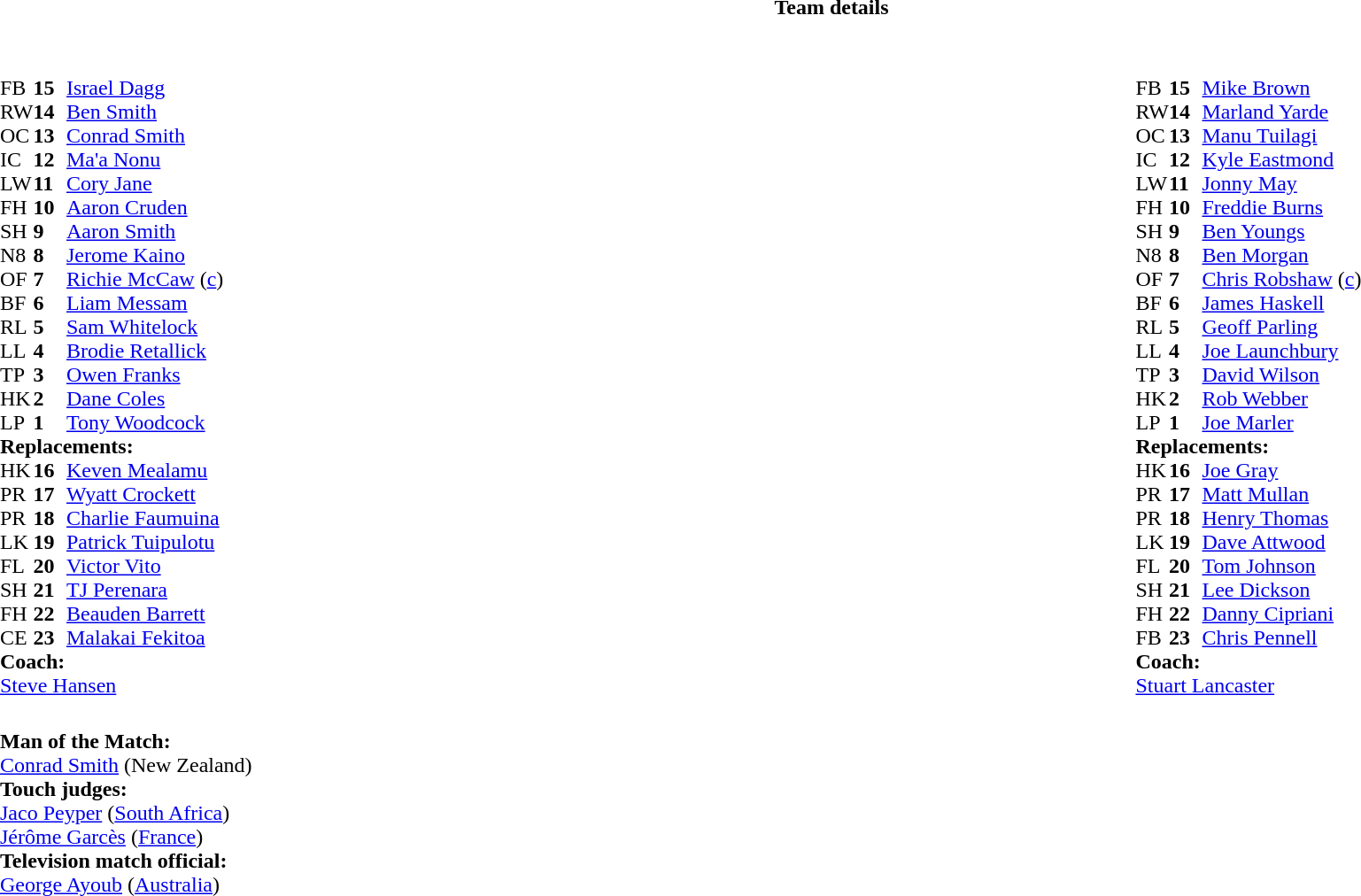<table border="0" width="100%" class="collapsible collapsed">
<tr>
<th>Team details</th>
</tr>
<tr>
<td><br><table style="width:100%;">
<tr>
<td style="vertical-align:top; width:50%"><br><table cellspacing="0" cellpadding="0">
<tr>
<th width="25"></th>
<th width="25"></th>
</tr>
<tr>
<td>FB</td>
<td><strong>15</strong></td>
<td><a href='#'>Israel Dagg</a></td>
<td></td>
<td></td>
</tr>
<tr>
<td>RW</td>
<td><strong>14</strong></td>
<td><a href='#'>Ben Smith</a></td>
</tr>
<tr>
<td>OC</td>
<td><strong>13</strong></td>
<td><a href='#'>Conrad Smith</a></td>
</tr>
<tr>
<td>IC</td>
<td><strong>12</strong></td>
<td><a href='#'>Ma'a Nonu</a></td>
<td></td>
<td></td>
</tr>
<tr>
<td>LW</td>
<td><strong>11</strong></td>
<td><a href='#'>Cory Jane</a></td>
</tr>
<tr>
<td>FH</td>
<td><strong>10</strong></td>
<td><a href='#'>Aaron Cruden</a></td>
</tr>
<tr>
<td>SH</td>
<td><strong>9</strong></td>
<td><a href='#'>Aaron Smith</a></td>
<td></td>
<td></td>
</tr>
<tr>
<td>N8</td>
<td><strong>8</strong></td>
<td><a href='#'>Jerome Kaino</a></td>
</tr>
<tr>
<td>OF</td>
<td><strong>7</strong></td>
<td><a href='#'>Richie McCaw</a> (<a href='#'>c</a>)</td>
</tr>
<tr>
<td>BF</td>
<td><strong>6</strong></td>
<td><a href='#'>Liam Messam</a></td>
<td></td>
<td></td>
</tr>
<tr>
<td>RL</td>
<td><strong>5</strong></td>
<td><a href='#'>Sam Whitelock</a></td>
</tr>
<tr>
<td>LL</td>
<td><strong>4</strong></td>
<td><a href='#'>Brodie Retallick</a></td>
</tr>
<tr>
<td>TP</td>
<td><strong>3</strong></td>
<td><a href='#'>Owen Franks</a></td>
<td></td>
<td></td>
</tr>
<tr>
<td>HK</td>
<td><strong>2</strong></td>
<td><a href='#'>Dane Coles</a></td>
<td></td>
<td></td>
</tr>
<tr>
<td>LP</td>
<td><strong>1</strong></td>
<td><a href='#'>Tony Woodcock</a></td>
<td></td>
<td></td>
</tr>
<tr>
<td colspan=3><strong>Replacements:</strong></td>
</tr>
<tr>
<td>HK</td>
<td><strong>16</strong></td>
<td><a href='#'>Keven Mealamu</a></td>
<td></td>
<td></td>
</tr>
<tr>
<td>PR</td>
<td><strong>17</strong></td>
<td><a href='#'>Wyatt Crockett</a></td>
<td></td>
<td></td>
</tr>
<tr>
<td>PR</td>
<td><strong>18</strong></td>
<td><a href='#'>Charlie Faumuina</a></td>
<td></td>
<td></td>
</tr>
<tr>
<td>LK</td>
<td><strong>19</strong></td>
<td><a href='#'>Patrick Tuipulotu</a></td>
</tr>
<tr>
<td>FL</td>
<td><strong>20</strong></td>
<td><a href='#'>Victor Vito</a></td>
<td></td>
<td></td>
</tr>
<tr>
<td>SH</td>
<td><strong>21</strong></td>
<td><a href='#'>TJ Perenara</a></td>
<td></td>
<td></td>
</tr>
<tr>
<td>FH</td>
<td><strong>22</strong></td>
<td><a href='#'>Beauden Barrett</a></td>
<td></td>
<td></td>
</tr>
<tr>
<td>CE</td>
<td><strong>23</strong></td>
<td><a href='#'>Malakai Fekitoa</a></td>
<td></td>
<td></td>
</tr>
<tr>
<td colspan=3><strong>Coach:</strong></td>
</tr>
<tr>
<td colspan="4"> <a href='#'>Steve Hansen</a></td>
</tr>
</table>
</td>
<td style="vertical-align:top; width:50%"><br><table cellspacing="0" cellpadding="0" style="margin:auto">
<tr>
<th width="25"></th>
<th width="25"></th>
</tr>
<tr>
<td>FB</td>
<td><strong>15</strong></td>
<td><a href='#'>Mike Brown</a></td>
</tr>
<tr>
<td>RW</td>
<td><strong>14</strong></td>
<td><a href='#'>Marland Yarde</a></td>
<td></td>
</tr>
<tr>
<td>OC</td>
<td><strong>13</strong></td>
<td><a href='#'>Manu Tuilagi</a></td>
</tr>
<tr>
<td>IC</td>
<td><strong>12</strong></td>
<td><a href='#'>Kyle Eastmond</a></td>
</tr>
<tr>
<td>LW</td>
<td><strong>11</strong></td>
<td><a href='#'>Jonny May</a></td>
<td></td>
<td></td>
</tr>
<tr>
<td>FH</td>
<td><strong>10</strong></td>
<td><a href='#'>Freddie Burns</a></td>
<td></td>
<td></td>
</tr>
<tr>
<td>SH</td>
<td><strong>9</strong></td>
<td><a href='#'>Ben Youngs</a></td>
<td></td>
<td></td>
</tr>
<tr>
<td>N8</td>
<td><strong>8</strong></td>
<td><a href='#'>Ben Morgan</a></td>
</tr>
<tr>
<td>OF</td>
<td><strong>7</strong></td>
<td><a href='#'>Chris Robshaw</a> (<a href='#'>c</a>)</td>
</tr>
<tr>
<td>BF</td>
<td><strong>6</strong></td>
<td><a href='#'>James Haskell</a></td>
<td></td>
<td></td>
</tr>
<tr>
<td>RL</td>
<td><strong>5</strong></td>
<td><a href='#'>Geoff Parling</a></td>
</tr>
<tr>
<td>LL</td>
<td><strong>4</strong></td>
<td><a href='#'>Joe Launchbury</a></td>
<td></td>
<td></td>
</tr>
<tr>
<td>TP</td>
<td><strong>3</strong></td>
<td><a href='#'>David Wilson</a></td>
<td></td>
<td></td>
</tr>
<tr>
<td>HK</td>
<td><strong>2</strong></td>
<td><a href='#'>Rob Webber</a></td>
<td></td>
<td></td>
</tr>
<tr>
<td>LP</td>
<td><strong>1</strong></td>
<td><a href='#'>Joe Marler</a></td>
</tr>
<tr>
<td colspan=3><strong>Replacements:</strong></td>
</tr>
<tr>
<td>HK</td>
<td><strong>16</strong></td>
<td><a href='#'>Joe Gray</a></td>
<td></td>
<td></td>
</tr>
<tr>
<td>PR</td>
<td><strong>17</strong></td>
<td><a href='#'>Matt Mullan</a></td>
</tr>
<tr>
<td>PR</td>
<td><strong>18</strong></td>
<td><a href='#'>Henry Thomas</a></td>
<td></td>
<td></td>
</tr>
<tr>
<td>LK</td>
<td><strong>19</strong></td>
<td><a href='#'>Dave Attwood</a></td>
<td></td>
<td></td>
</tr>
<tr>
<td>FL</td>
<td><strong>20</strong></td>
<td><a href='#'>Tom Johnson</a></td>
<td></td>
<td></td>
</tr>
<tr>
<td>SH</td>
<td><strong>21</strong></td>
<td><a href='#'>Lee Dickson</a></td>
<td></td>
<td></td>
</tr>
<tr>
<td>FH</td>
<td><strong>22</strong></td>
<td><a href='#'>Danny Cipriani</a></td>
<td></td>
<td></td>
</tr>
<tr>
<td>FB</td>
<td><strong>23</strong></td>
<td><a href='#'>Chris Pennell</a></td>
<td></td>
<td></td>
</tr>
<tr>
<td colspan=3><strong>Coach:</strong></td>
</tr>
<tr>
<td colspan="4"> <a href='#'>Stuart Lancaster</a></td>
</tr>
</table>
</td>
</tr>
</table>
<table style="width:100%">
<tr>
<td><br><strong>Man of the Match:</strong>
<br><a href='#'>Conrad Smith</a> (New Zealand)<br><strong>Touch judges:</strong>
<br><a href='#'>Jaco Peyper</a> (<a href='#'>South Africa</a>)
<br><a href='#'>Jérôme Garcès</a> (<a href='#'>France</a>)
<br><strong>Television match official:</strong>
<br><a href='#'>George Ayoub</a> (<a href='#'>Australia</a>)</td>
</tr>
</table>
</td>
</tr>
</table>
